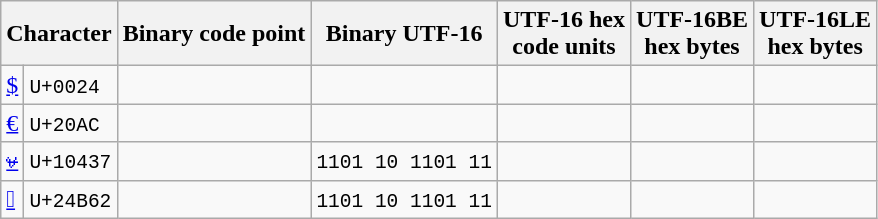<table class="wikitable">
<tr>
<th colspan=2>Character</th>
<th>Binary code point</th>
<th>Binary UTF-16</th>
<th>UTF-16 hex<br>code units</th>
<th>UTF-16BE<br>hex bytes</th>
<th>UTF-16LE<br>hex bytes</th>
</tr>
<tr>
<td><a href='#'>$</a></td>
<td><code>U+0024</code></td>
<td align=right><code></code></td>
<td align=right><code></code></td>
<td align=right><code></code></td>
<td align=right><code></code></td>
<td align=right><code></code></td>
</tr>
<tr>
<td><a href='#'>€</a></td>
<td><code>U+20AC</code></td>
<td align=right><code></code></td>
<td align=right><code></code></td>
<td align=right><code></code></td>
<td align=right><code></code></td>
<td align=right><code></code></td>
</tr>
<tr>
<td><a href='#'>𐐷</a></td>
<td><code>U+10437</code></td>
<td align=right><code></code></td>
<td align=right><code>1101 10 1101 11</code></td>
<td align=right><code> </code></td>
<td align=right><code> </code></td>
<td align=right><code> </code></td>
</tr>
<tr>
<td><a href='#'>𤭢</a></td>
<td><code>U+24B62</code></td>
<td align=right><code></code></td>
<td align=right><code>1101 10 1101 11</code></td>
<td align=right><code> </code></td>
<td align=right><code> </code></td>
<td align=right><code> </code></td>
</tr>
</table>
